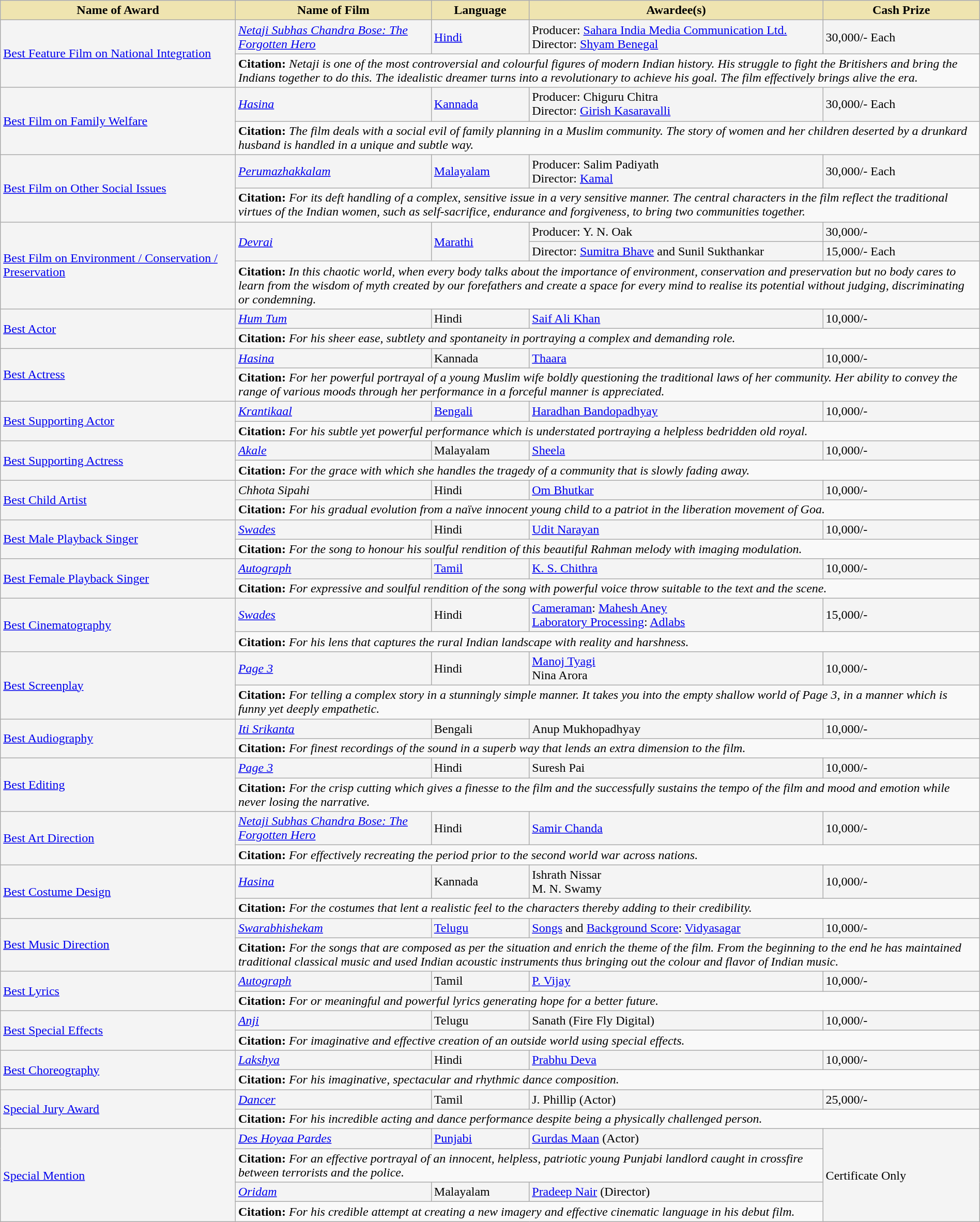<table class="wikitable" style="width:100%;">
<tr>
<th style="background-color:#EFE4B0;width:24%;">Name of Award</th>
<th style="background-color:#EFE4B0;width:20%;">Name of Film</th>
<th style="background-color:#EFE4B0;width:10%;">Language</th>
<th style="background-color:#EFE4B0;width:30%;">Awardee(s)</th>
<th style="background-color:#EFE4B0;width:16%;">Cash Prize</th>
</tr>
<tr style="background-color:#F4F4F4">
<td rowspan="2"><a href='#'>Best Feature Film on National Integration</a></td>
<td><em><a href='#'>Netaji Subhas Chandra Bose: The Forgotten Hero</a></em></td>
<td><a href='#'>Hindi</a></td>
<td>Producer: <a href='#'>Sahara India Media Communication Ltd.</a><br>Director: <a href='#'>Shyam Benegal</a></td>
<td> 30,000/- Each</td>
</tr>
<tr style="background-color:#F9F9F9">
<td colspan="4"><strong>Citation:</strong> <em>Netaji is one of the most controversial and colourful figures of modern Indian history. His struggle to fight the Britishers and bring the Indians together to do this. The idealistic dreamer turns into a revolutionary to achieve his goal. The film effectively brings alive the era.</em></td>
</tr>
<tr style="background-color:#F4F4F4">
<td rowspan="2"><a href='#'>Best Film on Family Welfare</a></td>
<td><em><a href='#'>Hasina</a></em></td>
<td><a href='#'>Kannada</a></td>
<td>Producer: Chiguru Chitra<br>Director: <a href='#'>Girish Kasaravalli</a></td>
<td> 30,000/- Each</td>
</tr>
<tr style="background-color:#F9F9F9">
<td colspan="4"><strong>Citation:</strong> <em>The film deals with a social evil of family planning in a Muslim community. The story of women and her children deserted by a drunkard husband is handled in a unique and subtle way.</em></td>
</tr>
<tr style="background-color:#F4F4F4">
<td rowspan="2"><a href='#'>Best Film on Other Social Issues</a></td>
<td><em><a href='#'>Perumazhakkalam</a></em></td>
<td><a href='#'>Malayalam</a></td>
<td>Producer: Salim Padiyath<br>Director: <a href='#'>Kamal</a></td>
<td> 30,000/- Each</td>
</tr>
<tr style="background-color:#F9F9F9">
<td colspan="4"><strong>Citation:</strong> <em>For its deft handling of a complex, sensitive issue in a very sensitive manner. The central characters in the film reflect the traditional virtues of the Indian women, such as self-sacrifice, endurance and forgiveness, to bring two communities together.</em></td>
</tr>
<tr style="background-color:#F4F4F4">
<td rowspan="3"><a href='#'>Best Film on Environment / Conservation / Preservation</a></td>
<td rowspan="2"><em><a href='#'>Devrai</a></em></td>
<td rowspan="2"><a href='#'>Marathi</a></td>
<td>Producer: Y. N. Oak</td>
<td> 30,000/-</td>
</tr>
<tr style="background-color:#F4F4F4">
<td>Director: <a href='#'>Sumitra Bhave</a> and Sunil Sukthankar</td>
<td> 15,000/- Each</td>
</tr>
<tr style="background-color:#F9F9F9">
<td colspan="4"><strong>Citation:</strong> <em>In this chaotic world, when every body talks about the importance of environment, conservation and preservation but no body cares to learn from the wisdom of myth created by our forefathers and create a space for every mind to realise its potential without judging, discriminating or condemning.</em></td>
</tr>
<tr style="background-color:#F4F4F4">
<td rowspan="2"><a href='#'>Best Actor</a></td>
<td><em><a href='#'>Hum Tum</a></em></td>
<td>Hindi</td>
<td><a href='#'>Saif Ali Khan</a></td>
<td> 10,000/-</td>
</tr>
<tr style="background-color:#F9F9F9">
<td colspan="4"><strong>Citation:</strong> <em>For his sheer ease, subtlety and spontaneity in portraying a complex and demanding role.</em></td>
</tr>
<tr style="background-color:#F4F4F4">
<td rowspan="2"><a href='#'>Best Actress</a></td>
<td><em><a href='#'>Hasina</a></em></td>
<td>Kannada</td>
<td><a href='#'>Thaara</a></td>
<td> 10,000/-</td>
</tr>
<tr style="background-color:#F9F9F9">
<td colspan="4"><strong>Citation:</strong> <em>For her powerful portrayal of a young Muslim wife boldly questioning the traditional laws of her community. Her ability to convey the range of various moods through her performance in a forceful manner is appreciated.</em></td>
</tr>
<tr style="background-color:#F4F4F4">
<td rowspan="2"><a href='#'>Best Supporting Actor</a></td>
<td><em><a href='#'>Krantikaal</a></em></td>
<td><a href='#'>Bengali</a></td>
<td><a href='#'>Haradhan Bandopadhyay</a></td>
<td> 10,000/-</td>
</tr>
<tr style="background-color:#F9F9F9">
<td colspan="4"><strong>Citation:</strong> <em>For his subtle yet powerful performance which is understated portraying a helpless bedridden old royal.</em></td>
</tr>
<tr style="background-color:#F4F4F4">
<td rowspan="2"><a href='#'>Best Supporting Actress</a></td>
<td><em><a href='#'>Akale</a></em></td>
<td>Malayalam</td>
<td><a href='#'>Sheela</a></td>
<td> 10,000/-</td>
</tr>
<tr style="background-color:#F9F9F9">
<td colspan="4"><strong>Citation:</strong> <em>For the grace with which she handles the tragedy of a community that is slowly fading away.</em></td>
</tr>
<tr style="background-color:#F4F4F4">
<td rowspan="2"><a href='#'>Best Child Artist</a></td>
<td><em>Chhota Sipahi</em></td>
<td>Hindi</td>
<td><a href='#'>Om Bhutkar</a></td>
<td> 10,000/-</td>
</tr>
<tr style="background-color:#F9F9F9">
<td colspan="4"><strong>Citation:</strong> <em>For his gradual evolution from a naïve innocent young child to a patriot in the liberation movement of Goa.</em></td>
</tr>
<tr style="background-color:#F4F4F4">
<td rowspan="2"><a href='#'>Best Male Playback Singer</a></td>
<td><em><a href='#'>Swades</a></em><br></td>
<td>Hindi</td>
<td><a href='#'>Udit Narayan</a></td>
<td> 10,000/-</td>
</tr>
<tr style="background-color:#F9F9F9">
<td colspan="4"><strong>Citation:</strong> <em>For the song to honour his soulful rendition of this beautiful Rahman melody with imaging modulation.</em></td>
</tr>
<tr style="background-color:#F4F4F4">
<td rowspan="2"><a href='#'>Best Female Playback Singer</a></td>
<td><em><a href='#'>Autograph</a></em><br></td>
<td><a href='#'>Tamil</a></td>
<td><a href='#'>K. S. Chithra</a></td>
<td> 10,000/-</td>
</tr>
<tr style="background-color:#F9F9F9">
<td colspan="4"><strong>Citation:</strong> <em>For expressive and soulful rendition of the song with powerful voice throw suitable to the text and the scene.</em></td>
</tr>
<tr style="background-color:#F4F4F4">
<td rowspan="2"><a href='#'>Best Cinematography</a></td>
<td><em><a href='#'>Swades</a></em></td>
<td>Hindi</td>
<td><a href='#'>Cameraman</a>: <a href='#'>Mahesh Aney</a><br><a href='#'>Laboratory Processing</a>: <a href='#'>Adlabs</a></td>
<td> 15,000/-</td>
</tr>
<tr style="background-color:#F9F9F9">
<td colspan="4"><strong>Citation:</strong> <em>For his lens that captures the rural Indian landscape with reality and harshness.</em></td>
</tr>
<tr style="background-color:#F4F4F4">
<td rowspan="2"><a href='#'>Best Screenplay</a></td>
<td><em><a href='#'>Page 3</a></em></td>
<td>Hindi</td>
<td><a href='#'>Manoj Tyagi</a><br>Nina Arora</td>
<td> 10,000/-</td>
</tr>
<tr style="background-color:#F9F9F9">
<td colspan="4"><strong>Citation:</strong> <em>For telling a complex story in a stunningly simple manner. It takes you into the empty shallow world of Page 3, in a manner which is funny yet deeply empathetic.</em></td>
</tr>
<tr style="background-color:#F4F4F4">
<td rowspan="2"><a href='#'>Best Audiography</a></td>
<td><em><a href='#'>Iti Srikanta</a></em></td>
<td>Bengali</td>
<td>Anup Mukhopadhyay</td>
<td> 10,000/-</td>
</tr>
<tr style="background-color:#F9F9F9">
<td colspan="4"><strong>Citation:</strong> <em>For finest recordings of the sound in a superb way that lends an extra dimension to the film.</em></td>
</tr>
<tr style="background-color:#F4F4F4">
<td rowspan="2"><a href='#'>Best Editing</a></td>
<td><em><a href='#'>Page 3</a></em></td>
<td>Hindi</td>
<td>Suresh Pai</td>
<td> 10,000/-</td>
</tr>
<tr style="background-color:#F9F9F9">
<td colspan="4"><strong>Citation:</strong> <em>For the crisp cutting which gives a finesse to the film and the successfully sustains the tempo of the film and mood and emotion while never losing the narrative.</em></td>
</tr>
<tr style="background-color:#F4F4F4">
<td rowspan="2"><a href='#'>Best Art Direction</a></td>
<td><em><a href='#'>Netaji Subhas Chandra Bose: The Forgotten Hero</a></em></td>
<td>Hindi</td>
<td><a href='#'>Samir Chanda</a></td>
<td> 10,000/-</td>
</tr>
<tr style="background-color:#F9F9F9">
<td colspan="4"><strong>Citation:</strong> <em>For effectively recreating the period prior to the second world war across nations.</em></td>
</tr>
<tr style="background-color:#F4F4F4">
<td rowspan="2"><a href='#'>Best Costume Design</a></td>
<td><em><a href='#'>Hasina</a></em></td>
<td>Kannada</td>
<td>Ishrath Nissar<br>M. N. Swamy</td>
<td> 10,000/-</td>
</tr>
<tr style="background-color:#F9F9F9">
<td colspan="4"><strong>Citation:</strong> <em>For the costumes that lent a realistic feel to the characters thereby adding to their credibility.</em></td>
</tr>
<tr style="background-color:#F4F4F4">
<td rowspan="2"><a href='#'>Best Music Direction</a></td>
<td><em><a href='#'>Swarabhishekam</a></em></td>
<td><a href='#'>Telugu</a></td>
<td><a href='#'>Songs</a> and <a href='#'>Background Score</a>: <a href='#'>Vidyasagar</a></td>
<td> 10,000/-</td>
</tr>
<tr style="background-color:#F9F9F9">
<td colspan="4"><strong>Citation:</strong> <em>For the songs that are composed as per the situation and enrich the theme of the film. From the beginning to the end he has maintained traditional classical music and used Indian acoustic instruments thus bringing out the colour and flavor of Indian music.</em></td>
</tr>
<tr style="background-color:#F4F4F4">
<td rowspan="2"><a href='#'>Best Lyrics</a></td>
<td><em><a href='#'>Autograph</a></em><br></td>
<td>Tamil</td>
<td><a href='#'>P. Vijay</a></td>
<td> 10,000/-</td>
</tr>
<tr style="background-color:#F9F9F9">
<td colspan="4"><strong>Citation:</strong> <em>For or meaningful and powerful lyrics generating hope for a better future.</em></td>
</tr>
<tr style="background-color:#F4F4F4">
<td rowspan="2"><a href='#'>Best Special Effects</a></td>
<td><em><a href='#'>Anji</a></em></td>
<td>Telugu</td>
<td>Sanath (Fire Fly Digital)</td>
<td> 10,000/-</td>
</tr>
<tr style="background-color:#F9F9F9">
<td colspan="4"><strong>Citation:</strong> <em>For imaginative and effective creation of an outside world using special effects.</em></td>
</tr>
<tr style="background-color:#F4F4F4">
<td rowspan="2"><a href='#'>Best Choreography</a></td>
<td><em><a href='#'>Lakshya</a></em><br></td>
<td>Hindi</td>
<td><a href='#'>Prabhu Deva</a></td>
<td> 10,000/-</td>
</tr>
<tr style="background-color:#F9F9F9">
<td colspan="4"><strong>Citation:</strong> <em>For his imaginative, spectacular and rhythmic dance composition.</em></td>
</tr>
<tr style="background-color:#F4F4F4">
<td rowspan="2"><a href='#'>Special Jury Award</a></td>
<td><em><a href='#'>Dancer</a></em></td>
<td>Tamil</td>
<td>J. Phillip (Actor)</td>
<td> 25,000/-</td>
</tr>
<tr style="background-color:#F9F9F9">
<td colspan="4"><strong>Citation:</strong> <em>For his incredible acting and dance performance despite being a physically challenged person.</em></td>
</tr>
<tr style="background-color:#F4F4F4">
<td rowspan="4"><a href='#'>Special Mention</a></td>
<td><em><a href='#'>Des Hoyaa Pardes</a></em></td>
<td><a href='#'>Punjabi</a></td>
<td><a href='#'>Gurdas Maan</a> (Actor)</td>
<td rowspan="4">Certificate Only</td>
</tr>
<tr style="background-color:#F9F9F9">
<td colspan="3"><strong>Citation:</strong> <em>For an effective portrayal of an innocent, helpless, patriotic young Punjabi landlord caught in crossfire between terrorists and the police.</em></td>
</tr>
<tr style="background-color:#F4F4F4">
<td><em><a href='#'>Oridam</a></em></td>
<td>Malayalam</td>
<td><a href='#'>Pradeep Nair</a> (Director)</td>
</tr>
<tr style="background-color:#F9F9F9">
<td colspan="3"><strong>Citation:</strong> <em>For his credible attempt at creating a new imagery and effective cinematic language in his debut film.</em></td>
</tr>
</table>
